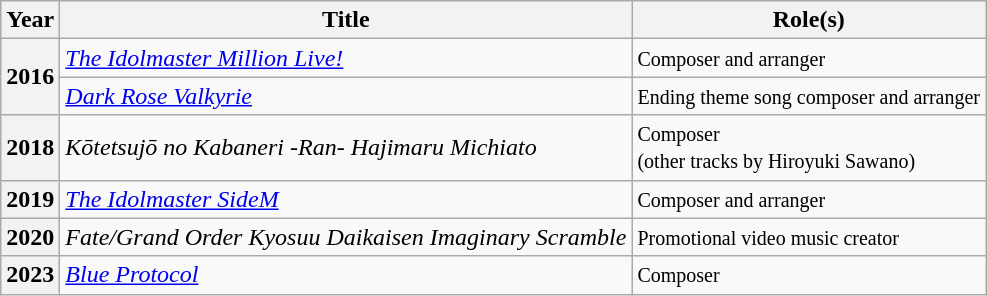<table class="wikitable sortable">
<tr>
<th>Year</th>
<th>Title</th>
<th class="unsortable">Role(s)</th>
</tr>
<tr>
<th rowspan="2">2016</th>
<td><em><a href='#'>The Idolmaster Million Live!</a></em></td>
<td><small>Composer and arranger</small></td>
</tr>
<tr>
<td><em><a href='#'>Dark Rose Valkyrie</a></em></td>
<td><small>Ending theme song composer and arranger</small></td>
</tr>
<tr>
<th>2018</th>
<td><em>Kōtetsujō no Kabaneri -Ran- Hajimaru Michiato</em></td>
<td><small>Composer<br> (other tracks by Hiroyuki Sawano)</small></td>
</tr>
<tr>
<th>2019</th>
<td><em><a href='#'>The Idolmaster SideM</a></em></td>
<td><small>Composer and arranger</small></td>
</tr>
<tr>
<th>2020</th>
<td><em>Fate/Grand Order Kyosuu Daikaisen Imaginary Scramble</em></td>
<td><small>Promotional video music creator</small></td>
</tr>
<tr>
<th>2023</th>
<td><em><a href='#'>Blue Protocol</a></em></td>
<td><small>Composer</small></td>
</tr>
</table>
